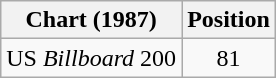<table class="wikitable" style="text-align:center;">
<tr>
<th>Chart (1987)</th>
<th>Position</th>
</tr>
<tr>
<td align="left">US <em>Billboard</em> 200</td>
<td>81</td>
</tr>
</table>
